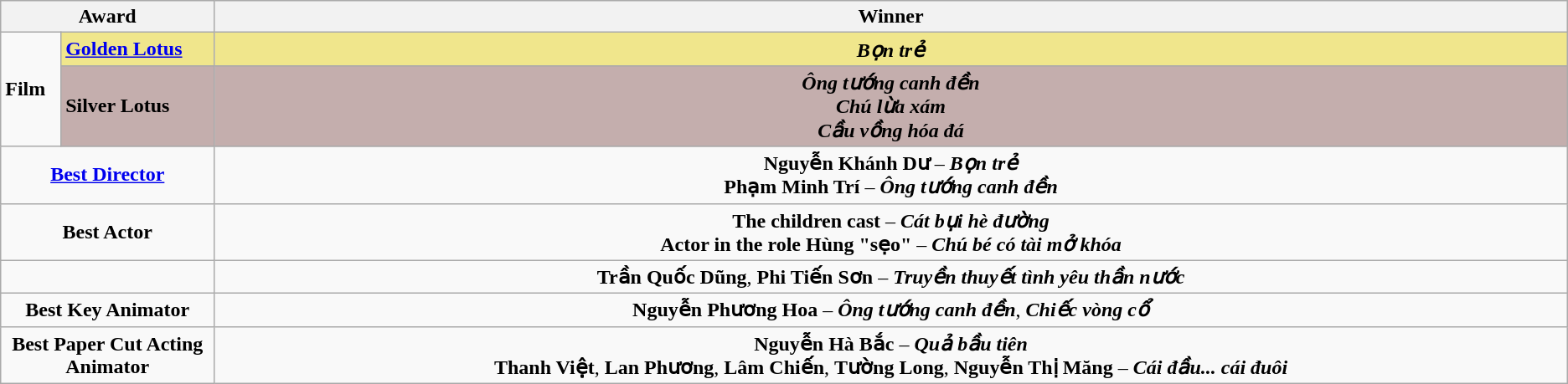<table class=wikitable>
<tr>
<th width="12%" colspan="2">Award</th>
<th width="76%">Winner</th>
</tr>
<tr>
<td rowspan="2"><strong>Film</strong></td>
<td style="background:#F0E68C"><strong><a href='#'>Golden Lotus</a></strong></td>
<td style="background:#F0E68C" align=center><strong><em>Bọn trẻ</em></strong></td>
</tr>
<tr>
<td style="background:#C4AEAD"><strong>Silver Lotus</strong></td>
<td style="background:#C4AEAD" align=center><strong><em>Ông tướng canh đền</em></strong><br><strong><em>Chú lừa xám</em></strong><br><strong><em>Cầu vồng hóa đá</em></strong></td>
</tr>
<tr>
<td colspan="2" align=center><strong><a href='#'>Best Director</a></strong></td>
<td align=center><strong>Nguyễn Khánh Dư</strong> – <strong><em>Bọn trẻ</em></strong><br><strong>Phạm Minh Trí</strong> – <strong><em>Ông tướng canh đền</em></strong></td>
</tr>
<tr>
<td colspan="2" align=center><strong>Best Actor</strong></td>
<td align=center><strong>The children cast</strong> – <strong><em>Cát bụi hè đường</em></strong><br><strong>Actor in the role Hùng "sẹo"</strong> – <strong><em>Chú bé có tài mở khóa</em></strong></td>
</tr>
<tr>
<td colspan="2" align=center><strong></strong></td>
<td align=center><strong>Trần Quốc Dũng</strong>, <strong>Phi Tiến Sơn</strong> – <strong><em>Truyền thuyết tình yêu thần nước</em></strong></td>
</tr>
<tr>
<td colspan="2" align=center><strong>Best Key Animator</strong></td>
<td align=center><strong>Nguyễn Phương Hoa</strong> – <strong><em>Ông tướng canh đền</em></strong>, <strong><em>Chiếc vòng cổ</em></strong></td>
</tr>
<tr>
<td colspan="2" align=center><strong>Best Paper Cut Acting Animator</strong></td>
<td align=center><strong>Nguyễn Hà Bắc</strong> – <strong><em>Quả bầu tiên</em></strong><br><strong>Thanh Việt</strong>, <strong>Lan Phương</strong>, <strong>Lâm Chiến</strong>, <strong>Tường Long</strong>, <strong>Nguyễn Thị Măng</strong> – <strong><em>Cái đầu... cái đuôi</em></strong></td>
</tr>
</table>
